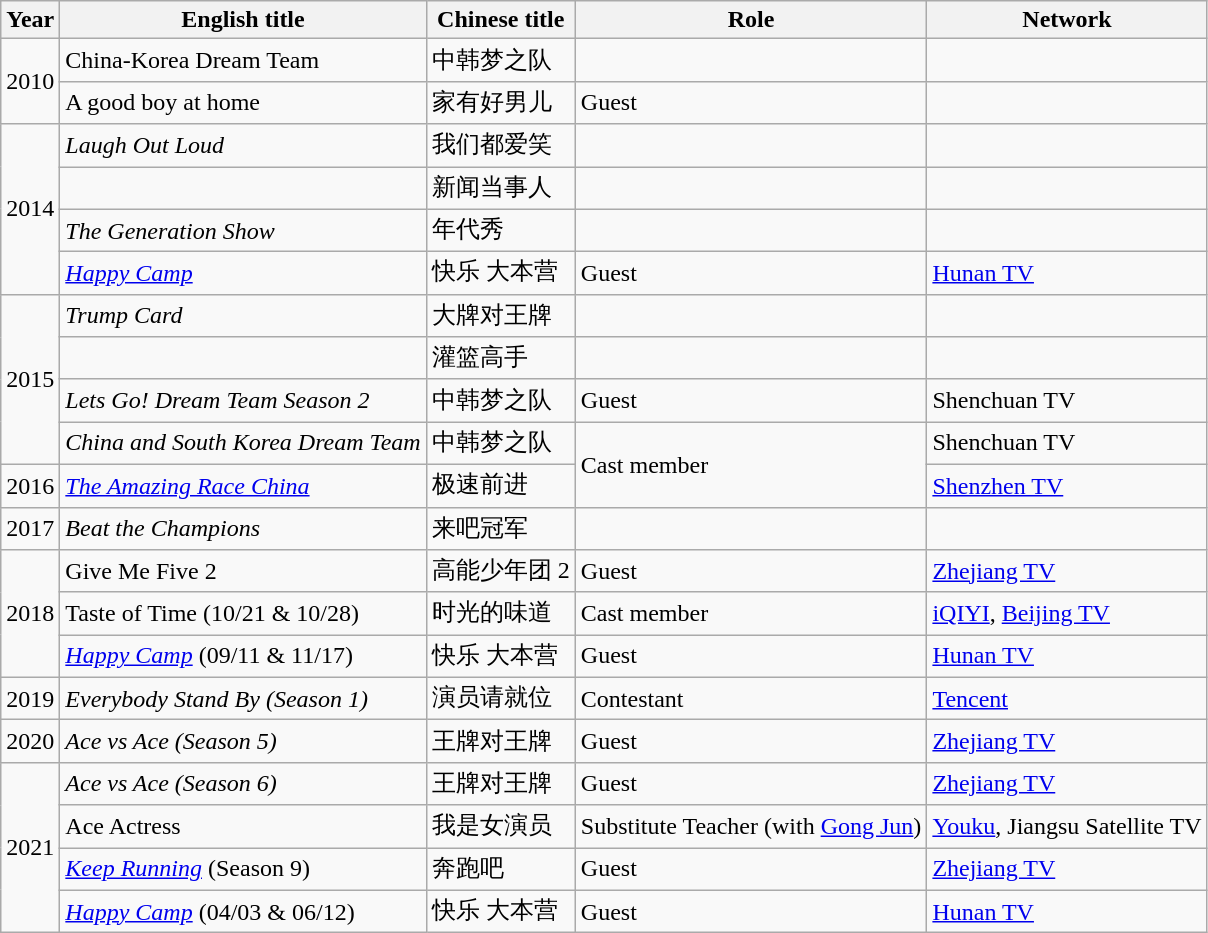<table class="wikitable plainrowheaders">
<tr>
<th>Year</th>
<th>English title</th>
<th>Chinese title</th>
<th>Role</th>
<th>Network</th>
</tr>
<tr>
<td rowspan="2">2010</td>
<td>China-Korea Dream Team</td>
<td>中韩梦之队</td>
<td></td>
<td></td>
</tr>
<tr>
<td>A good boy at home</td>
<td>家有好男儿</td>
<td>Guest</td>
<td></td>
</tr>
<tr>
<td rowspan="4">2014</td>
<td><em>Laugh Out Loud</em></td>
<td>我们都爱笑</td>
<td></td>
<td></td>
</tr>
<tr>
<td></td>
<td>新闻当事人</td>
<td></td>
<td></td>
</tr>
<tr>
<td><em>The Generation Show</em></td>
<td>年代秀</td>
<td></td>
<td></td>
</tr>
<tr>
<td><em><a href='#'>Happy Camp</a></em></td>
<td>快乐 大本营</td>
<td>Guest</td>
<td><a href='#'>Hunan TV</a></td>
</tr>
<tr>
<td rowspan="4">2015</td>
<td><em>Trump Card</em></td>
<td>大牌对王牌</td>
<td></td>
<td></td>
</tr>
<tr>
<td></td>
<td>灌篮高手</td>
<td></td>
<td></td>
</tr>
<tr>
<td><em>Lets Go!  Dream Team Season 2</em></td>
<td>中韩梦之队</td>
<td>Guest</td>
<td>Shenchuan TV</td>
</tr>
<tr>
<td><em>China and South Korea</em> <em>Dream Team</em></td>
<td>中韩梦之队</td>
<td rowspan="2">Cast member</td>
<td>Shenchuan TV</td>
</tr>
<tr>
<td>2016</td>
<td><em><a href='#'>The Amazing Race China</a></em></td>
<td>极速前进</td>
<td><a href='#'>Shenzhen TV</a></td>
</tr>
<tr>
<td>2017</td>
<td><em>Beat the Champions</em></td>
<td>来吧冠军</td>
<td></td>
<td></td>
</tr>
<tr>
<td rowspan="3">2018</td>
<td>Give Me Five 2</td>
<td>高能少年团 2</td>
<td>Guest</td>
<td><a href='#'>Zhejiang TV</a></td>
</tr>
<tr>
<td>Taste of Time (10/21 & 10/28)</td>
<td>时光的味道</td>
<td>Cast member</td>
<td><a href='#'>iQIYI</a>, <a href='#'>Beijing TV</a></td>
</tr>
<tr>
<td><em><a href='#'>Happy Camp</a></em> (09/11 & 11/17)</td>
<td>快乐 大本营</td>
<td>Guest</td>
<td><a href='#'>Hunan TV</a></td>
</tr>
<tr>
<td>2019</td>
<td><em>Everybody Stand By (Season 1)</em></td>
<td>演员请就位</td>
<td>Contestant</td>
<td><a href='#'>Tencent</a></td>
</tr>
<tr>
<td>2020</td>
<td><em>Ace vs Ace (Season 5)</em></td>
<td>王牌对王牌</td>
<td>Guest</td>
<td><a href='#'>Zhejiang TV</a></td>
</tr>
<tr>
<td rowspan="4">2021</td>
<td><em>Ace vs Ace (Season 6)</em></td>
<td>王牌对王牌</td>
<td>Guest</td>
<td><a href='#'>Zhejiang TV</a></td>
</tr>
<tr>
<td>Ace Actress</td>
<td>我是女演员</td>
<td>Substitute Teacher (with <a href='#'>Gong Jun</a>)</td>
<td><a href='#'>Youku</a>, Jiangsu Satellite TV</td>
</tr>
<tr>
<td><a href='#'><em>Keep Running</em></a> (Season 9)</td>
<td>奔跑吧</td>
<td>Guest</td>
<td><a href='#'>Zhejiang TV</a></td>
</tr>
<tr>
<td><a href='#'><em>Happy Camp</em></a> (04/03 & 06/12)</td>
<td>快乐 大本营</td>
<td>Guest</td>
<td><a href='#'>Hunan TV</a></td>
</tr>
</table>
